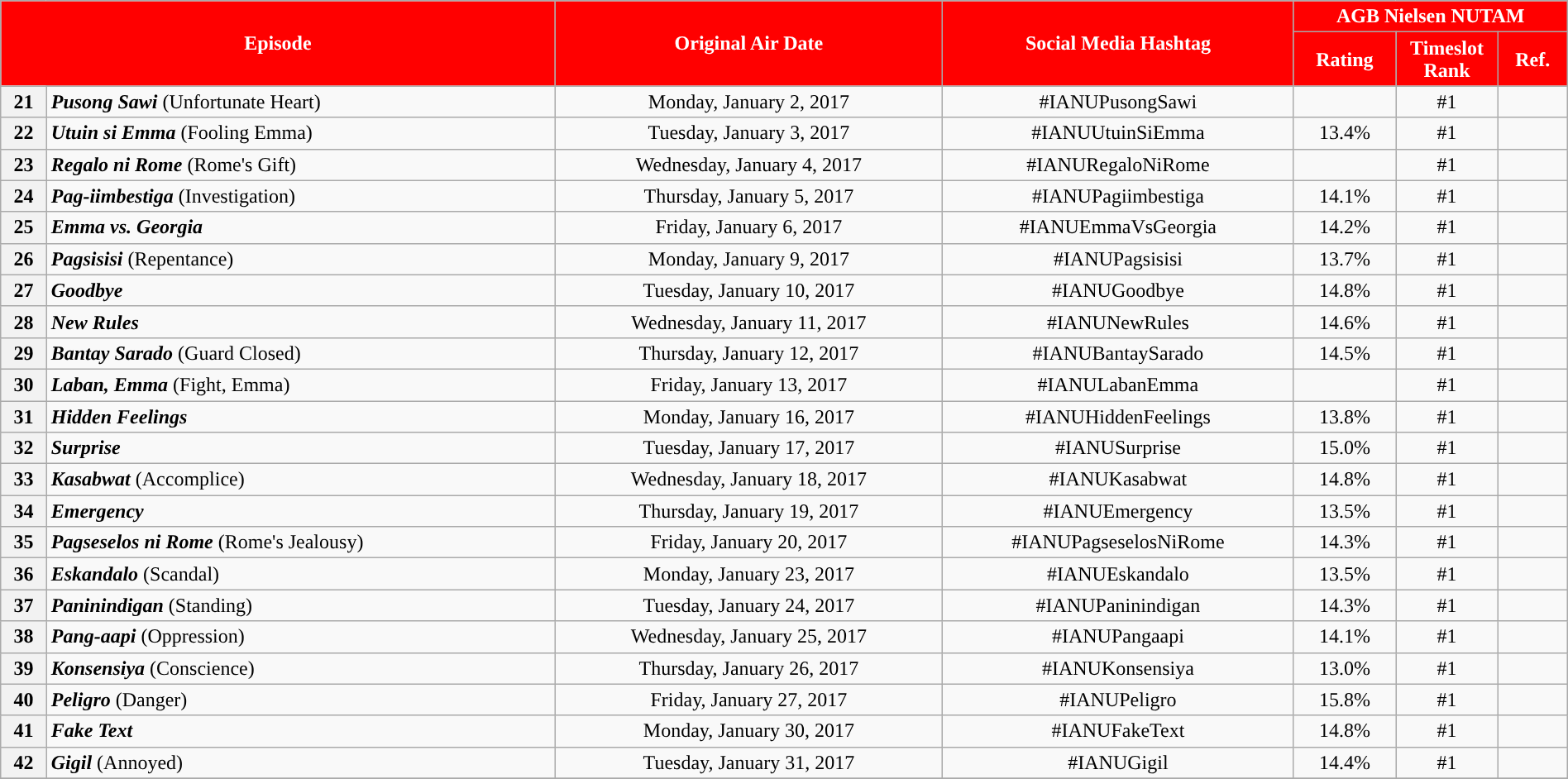<table class="wikitable" style="text-align:center; font-size:100%; line-height:18px;"  width="100%">
<tr>
<th colspan="2" rowspan="2" style="background-color:#FF0000; color:#ffffff;">Episode</th>
<th style="background:#FF0000; color:white" rowspan="2">Original Air Date</th>
<th style="background:#FF0000; color:white" rowspan="2">Social Media Hashtag</th>
<th style="background-color:#FF0000; color:#ffffff;" colspan="3">AGB Nielsen NUTAM</th>
</tr>
<tr>
<th style="background-color:#FF0000; width:75px; color:#ffffff;">Rating</th>
<th style="background-color:#FF0000; width:75px; color:#ffffff;">Timeslot<br>Rank</th>
<th style="background-color:#FF0000; color:#ffffff;">Ref.</th>
</tr>
<tr>
<th>21</th>
<td style="text-align: left;"><strong><em>Pusong Sawi</em></strong> (Unfortunate Heart)</td>
<td>Monday, January 2, 2017</td>
<td>#IANUPusongSawi</td>
<td></td>
<td>#1</td>
<td></td>
</tr>
<tr>
<th>22</th>
<td style="text-align: left;"><strong><em>Utuin si Emma</em></strong> (Fooling Emma)</td>
<td>Tuesday, January 3, 2017</td>
<td>#IANUUtuinSiEmma</td>
<td>13.4%</td>
<td>#1</td>
<td></td>
</tr>
<tr>
<th>23</th>
<td style="text-align: left;"><strong><em>Regalo ni Rome</em></strong> (Rome's Gift)</td>
<td>Wednesday, January 4, 2017</td>
<td>#IANURegaloNiRome</td>
<td></td>
<td>#1</td>
<td></td>
</tr>
<tr>
<th>24</th>
<td style="text-align: left;"><strong><em>Pag-iimbestiga</em></strong> (Investigation)</td>
<td>Thursday, January 5, 2017</td>
<td>#IANUPagiimbestiga</td>
<td>14.1%</td>
<td>#1</td>
<td></td>
</tr>
<tr>
<th>25</th>
<td style="text-align: left;"><strong><em>Emma vs. Georgia</em></strong></td>
<td>Friday, January 6, 2017</td>
<td>#IANUEmmaVsGeorgia</td>
<td>14.2%</td>
<td>#1</td>
<td></td>
</tr>
<tr>
<th>26</th>
<td style="text-align: left;"><strong><em>Pagsisisi</em></strong> (Repentance)</td>
<td>Monday, January 9, 2017</td>
<td>#IANUPagsisisi</td>
<td>13.7%</td>
<td>#1</td>
<td></td>
</tr>
<tr>
<th>27</th>
<td style="text-align: left;"><strong><em>Goodbye</em></strong></td>
<td>Tuesday, January 10, 2017</td>
<td>#IANUGoodbye</td>
<td>14.8%</td>
<td>#1</td>
<td></td>
</tr>
<tr>
<th>28</th>
<td style="text-align: left;"><strong><em>New Rules</em></strong></td>
<td>Wednesday, January 11, 2017</td>
<td>#IANUNewRules</td>
<td>14.6%</td>
<td>#1</td>
<td></td>
</tr>
<tr>
<th>29</th>
<td style="text-align: left;"><strong><em>Bantay Sarado</em></strong> (Guard Closed)</td>
<td>Thursday, January 12, 2017</td>
<td>#IANUBantaySarado</td>
<td>14.5%</td>
<td>#1</td>
<td></td>
</tr>
<tr>
<th>30</th>
<td style="text-align: left;"><strong><em>Laban, Emma</em></strong> (Fight, Emma)</td>
<td>Friday, January 13, 2017</td>
<td>#IANULabanEmma</td>
<td></td>
<td>#1</td>
<td></td>
</tr>
<tr>
<th>31</th>
<td style="text-align: left;"><strong><em>Hidden Feelings</em></strong></td>
<td>Monday, January 16, 2017</td>
<td>#IANUHiddenFeelings</td>
<td>13.8%</td>
<td>#1</td>
<td></td>
</tr>
<tr>
<th>32</th>
<td style="text-align: left;"><strong><em>Surprise</em></strong></td>
<td>Tuesday, January 17, 2017</td>
<td>#IANUSurprise</td>
<td>15.0%</td>
<td>#1</td>
<td></td>
</tr>
<tr>
<th>33</th>
<td style="text-align: left;"><strong><em>Kasabwat</em></strong> (Accomplice)</td>
<td>Wednesday, January 18, 2017</td>
<td>#IANUKasabwat</td>
<td>14.8%</td>
<td>#1</td>
<td></td>
</tr>
<tr>
<th>34</th>
<td style="text-align: left;"><strong><em>Emergency</em></strong></td>
<td>Thursday, January 19, 2017</td>
<td>#IANUEmergency</td>
<td>13.5%</td>
<td>#1</td>
<td></td>
</tr>
<tr>
<th>35</th>
<td style="text-align: left;"><strong><em>Pagseselos ni Rome</em></strong> (Rome's Jealousy)</td>
<td>Friday, January 20, 2017</td>
<td>#IANUPagseselosNiRome</td>
<td>14.3%</td>
<td>#1</td>
<td></td>
</tr>
<tr>
<th>36</th>
<td style="text-align: left;"><strong><em>Eskandalo</em></strong> (Scandal)</td>
<td>Monday, January 23, 2017</td>
<td>#IANUEskandalo</td>
<td>13.5%</td>
<td>#1</td>
<td></td>
</tr>
<tr>
<th>37</th>
<td style="text-align: left;"><strong><em>Paninindigan</em></strong> (Standing)</td>
<td>Tuesday, January 24, 2017</td>
<td>#IANUPaninindigan</td>
<td>14.3%</td>
<td>#1</td>
<td></td>
</tr>
<tr>
<th>38</th>
<td style="text-align: left;"><strong><em>Pang-aapi</em></strong> (Oppression)</td>
<td>Wednesday, January 25, 2017</td>
<td>#IANUPangaapi</td>
<td>14.1%</td>
<td>#1</td>
<td></td>
</tr>
<tr>
<th>39</th>
<td style="text-align: left;"><strong><em>Konsensiya</em></strong> (Conscience)</td>
<td>Thursday, January 26, 2017</td>
<td>#IANUKonsensiya</td>
<td>13.0%</td>
<td>#1</td>
<td></td>
</tr>
<tr>
<th>40</th>
<td style="text-align: left;"><strong><em>Peligro</em></strong> (Danger)</td>
<td>Friday, January 27, 2017</td>
<td>#IANUPeligro</td>
<td>15.8%</td>
<td>#1</td>
<td></td>
</tr>
<tr>
<th>41</th>
<td style="text-align: left;"><strong><em>Fake Text</em></strong></td>
<td>Monday, January 30, 2017</td>
<td>#IANUFakeText</td>
<td>14.8%</td>
<td>#1</td>
<td></td>
</tr>
<tr>
<th>42</th>
<td style="text-align: left;"><strong><em>Gigil</em></strong> (Annoyed)</td>
<td>Tuesday, January 31, 2017</td>
<td>#IANUGigil</td>
<td>14.4%</td>
<td>#1</td>
<td></td>
</tr>
<tr>
</tr>
</table>
